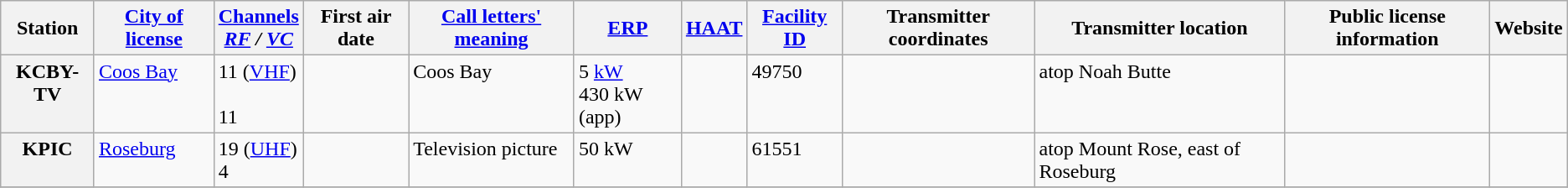<table class="wikitable">
<tr>
<th scope = "col">Station</th>
<th scope = "col"><a href='#'>City of license</a></th>
<th scope = "col"><a href='#'>Channels</a><br><em><a href='#'>RF</a> / <a href='#'>VC</a></em></th>
<th scope = "col">First air date</th>
<th scope = "col"><a href='#'>Call letters' meaning</a></th>
<th scope = "col"><a href='#'>ERP</a></th>
<th scope = "col"><a href='#'>HAAT</a></th>
<th scope = "col"><a href='#'>Facility ID</a></th>
<th scope = "col">Transmitter coordinates</th>
<th scope = "col">Transmitter location</th>
<th scope = "col">Public license information</th>
<th scope = "col">Website</th>
</tr>
<tr style="vertical-align: top; text-align: left;">
<th scope = "row">KCBY-TV</th>
<td><a href='#'>Coos Bay</a></td>
<td>11 (<a href='#'>VHF</a>)<br><br>11</td>
<td></td>
<td>Coos Bay</td>
<td>5 <a href='#'>kW</a><br>430 kW (app)</td>
<td></td>
<td>49750</td>
<td></td>
<td>atop Noah Butte</td>
<td><br></td>
<td></td>
</tr>
<tr style="vertical-align: top; text-align: left;">
<th scope = "row">KPIC</th>
<td><a href='#'>Roseburg</a></td>
<td>19 (<a href='#'>UHF</a>)<br>4</td>
<td></td>
<td>Television picture</td>
<td>50 kW</td>
<td></td>
<td>61551</td>
<td></td>
<td>atop Mount Rose, east of Roseburg</td>
<td><br></td>
<td></td>
</tr>
<tr style="vertical-align: top; text-align: left;">
</tr>
</table>
